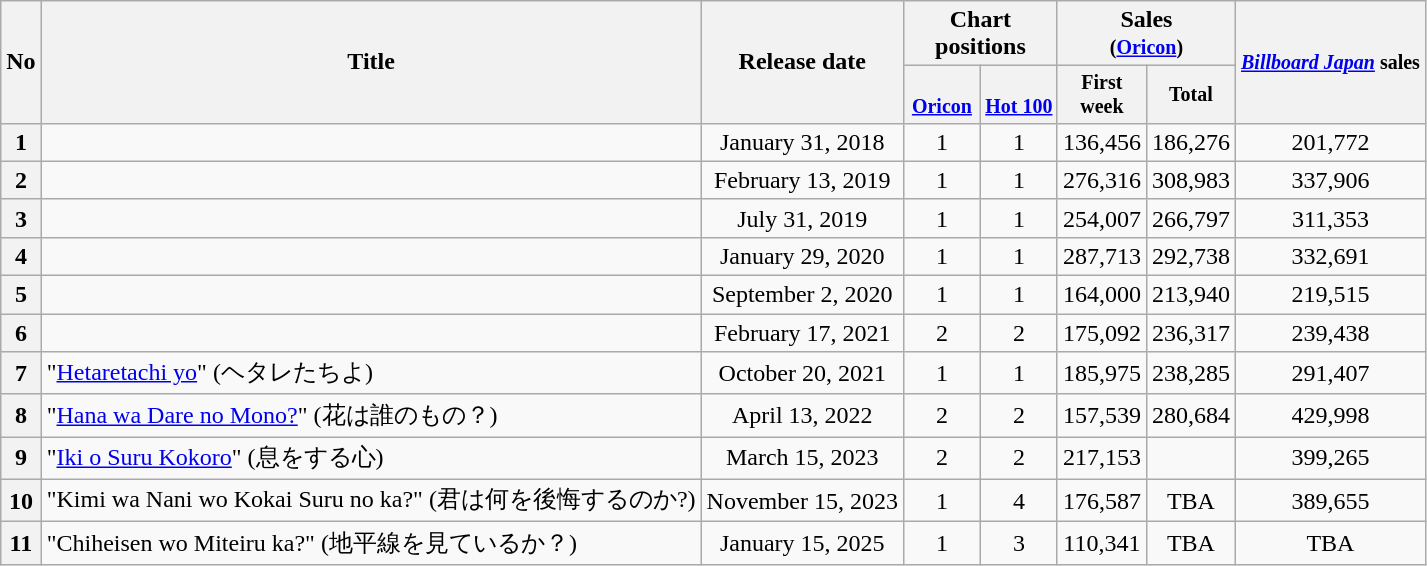<table class="wikitable" style="text-align:center;">
<tr>
<th rowspan="2">No</th>
<th rowspan="2">Title</th>
<th rowspan="2">Release date</th>
<th colspan="2">Chart positions</th>
<th colspan="2">Sales<br><small>(<a href='#'>Oricon</a>)</small><br></th>
<th rowspan="2"><small><em><a href='#'>Billboard Japan</a></em> sales</small></th>
</tr>
<tr style="font-size:smaller;">
<th width="45"><br><a href='#'>Oricon</a><br></th>
<th width="45"><br><a href='#'>Hot 100</a></th>
<th width="35">First week</th>
<th colspan="1">Total</th>
</tr>
<tr>
<th>1</th>
<td align="left"></td>
<td align="center">January 31, 2018</td>
<td align="center">1</td>
<td align="center">1</td>
<td align="center">136,456</td>
<td align="center">186,276</td>
<td align="center">201,772</td>
</tr>
<tr>
<th>2</th>
<td align="left"></td>
<td align="center">February 13, 2019</td>
<td align="center">1</td>
<td align="center">1</td>
<td align="right">276,316</td>
<td align="center">308,983</td>
<td align="center">337,906</td>
</tr>
<tr>
<th>3</th>
<td align="left"></td>
<td>July 31, 2019</td>
<td>1</td>
<td>1</td>
<td align="right">254,007</td>
<td align="center">266,797</td>
<td align="center">311,353</td>
</tr>
<tr>
<th>4</th>
<td align="left"></td>
<td>January 29, 2020</td>
<td>1</td>
<td>1</td>
<td>287,713</td>
<td>292,738</td>
<td>332,691</td>
</tr>
<tr>
<th>5</th>
<td align="left"></td>
<td>September 2, 2020</td>
<td>1</td>
<td>1</td>
<td>164,000</td>
<td>213,940</td>
<td>219,515</td>
</tr>
<tr>
<th>6</th>
<td align="left"></td>
<td>February 17, 2021</td>
<td>2</td>
<td>2</td>
<td>175,092</td>
<td>236,317</td>
<td>239,438</td>
</tr>
<tr>
<th>7</th>
<td align="left">"<a href='#'>Hetaretachi yo</a>" (ヘタレたちよ)</td>
<td>October 20, 2021</td>
<td>1</td>
<td>1</td>
<td>185,975</td>
<td>238,285</td>
<td>291,407</td>
</tr>
<tr>
<th>8</th>
<td align="left">"<a href='#'>Hana wa Dare no Mono?</a>" (花は誰のもの？)</td>
<td>April 13, 2022</td>
<td>2</td>
<td>2</td>
<td>157,539</td>
<td>280,684</td>
<td>429,998</td>
</tr>
<tr>
<th>9</th>
<td align="left">"<a href='#'>Iki o Suru Kokoro</a>" (息をする心)</td>
<td>March 15, 2023</td>
<td>2</td>
<td>2</td>
<td>217,153</td>
<td></td>
<td>399,265</td>
</tr>
<tr>
<th>10</th>
<td align="left">"Kimi wa Nani wo Kokai Suru no ka?" (君は何を後悔するのか?)</td>
<td>November 15, 2023</td>
<td>1</td>
<td>4</td>
<td>176,587</td>
<td>TBA</td>
<td>389,655</td>
</tr>
<tr>
<th>11</th>
<td align="left">"Chiheisen wo Miteiru ka?" (地平線を見ているか？)</td>
<td>January 15, 2025</td>
<td>1</td>
<td>3</td>
<td>110,341</td>
<td>TBA</td>
<td>TBA</td>
</tr>
</table>
